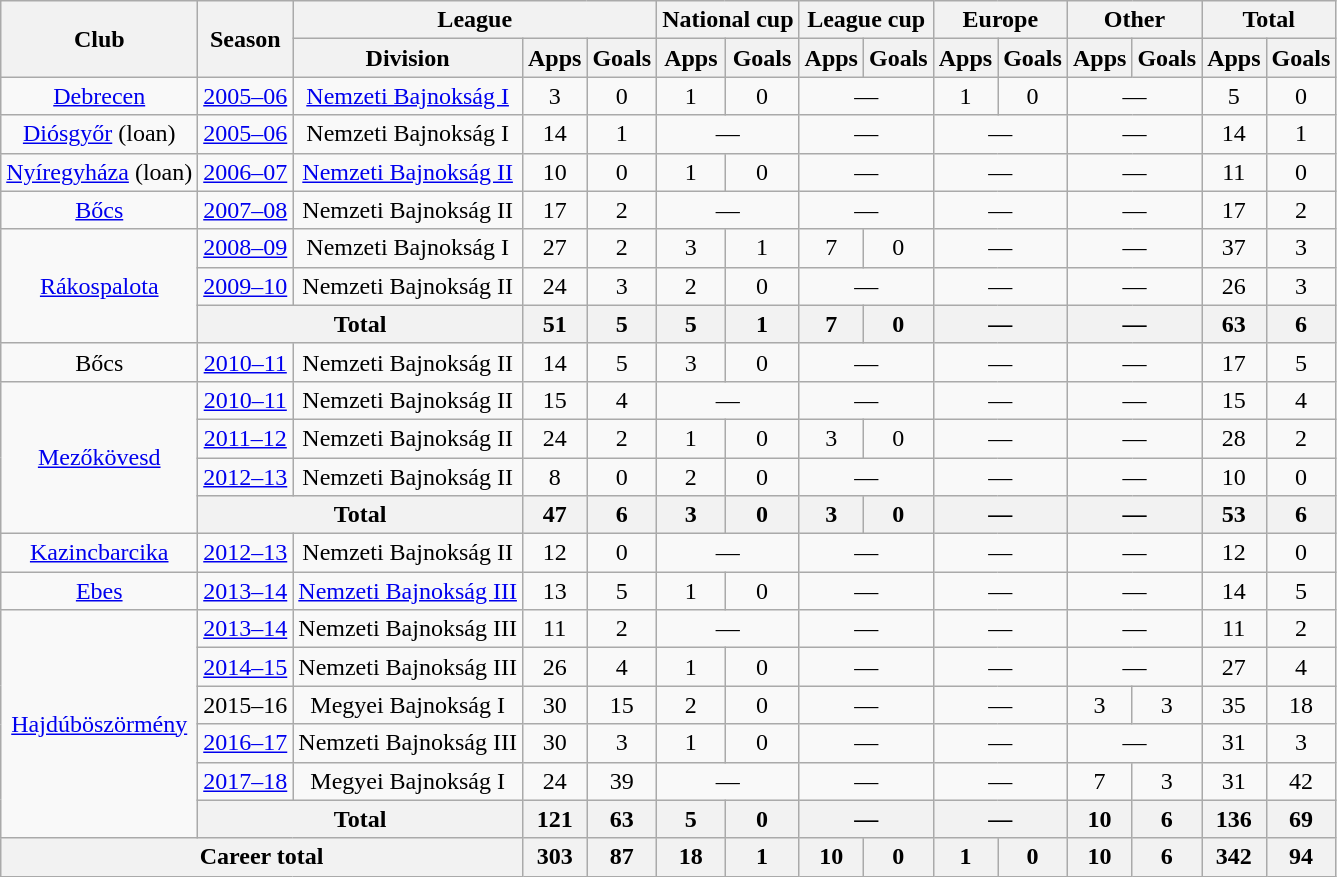<table class="wikitable" style="text-align: center;">
<tr>
<th rowspan="2">Club</th>
<th rowspan="2">Season</th>
<th colspan="3">League</th>
<th colspan="2">National cup</th>
<th colspan="2">League cup</th>
<th colspan="2">Europe</th>
<th colspan="2">Other</th>
<th colspan="2">Total</th>
</tr>
<tr>
<th>Division</th>
<th>Apps</th>
<th>Goals</th>
<th>Apps</th>
<th>Goals</th>
<th>Apps</th>
<th>Goals</th>
<th>Apps</th>
<th>Goals</th>
<th>Apps</th>
<th>Goals</th>
<th>Apps</th>
<th>Goals</th>
</tr>
<tr>
<td><a href='#'>Debrecen</a></td>
<td><a href='#'>2005–06</a></td>
<td><a href='#'>Nemzeti Bajnokság I</a></td>
<td>3</td>
<td>0</td>
<td>1</td>
<td>0</td>
<td colspan="2">—</td>
<td>1</td>
<td>0</td>
<td colspan="2">—</td>
<td>5</td>
<td>0</td>
</tr>
<tr>
<td><a href='#'>Diósgyőr</a> (loan)</td>
<td><a href='#'>2005–06</a></td>
<td>Nemzeti Bajnokság I</td>
<td>14</td>
<td>1</td>
<td colspan="2">—</td>
<td colspan="2">—</td>
<td colspan="2">—</td>
<td colspan="2">—</td>
<td>14</td>
<td>1</td>
</tr>
<tr>
<td><a href='#'>Nyíregyháza</a> (loan)</td>
<td><a href='#'>2006–07</a></td>
<td><a href='#'>Nemzeti Bajnokság II</a></td>
<td>10</td>
<td>0</td>
<td>1</td>
<td>0</td>
<td colspan="2">—</td>
<td colspan="2">—</td>
<td colspan="2">—</td>
<td>11</td>
<td>0</td>
</tr>
<tr>
<td><a href='#'>Bőcs</a></td>
<td><a href='#'>2007–08</a></td>
<td>Nemzeti Bajnokság II</td>
<td>17</td>
<td>2</td>
<td colspan="2">—</td>
<td colspan="2">—</td>
<td colspan="2">—</td>
<td colspan="2">—</td>
<td>17</td>
<td>2</td>
</tr>
<tr>
<td rowspan="3"><a href='#'>Rákospalota</a></td>
<td><a href='#'>2008–09</a></td>
<td>Nemzeti Bajnokság I</td>
<td>27</td>
<td>2</td>
<td>3</td>
<td>1</td>
<td>7</td>
<td>0</td>
<td colspan="2">—</td>
<td colspan="2">—</td>
<td>37</td>
<td>3</td>
</tr>
<tr>
<td><a href='#'>2009–10</a></td>
<td>Nemzeti Bajnokság II</td>
<td>24</td>
<td>3</td>
<td>2</td>
<td>0</td>
<td colspan="2">—</td>
<td colspan="2">—</td>
<td colspan="2">—</td>
<td>26</td>
<td>3</td>
</tr>
<tr>
<th colspan="2">Total</th>
<th>51</th>
<th>5</th>
<th>5</th>
<th>1</th>
<th>7</th>
<th>0</th>
<th colspan="2">—</th>
<th colspan="2">—</th>
<th>63</th>
<th>6</th>
</tr>
<tr>
<td>Bőcs</td>
<td><a href='#'>2010–11</a></td>
<td>Nemzeti Bajnokság II</td>
<td>14</td>
<td>5</td>
<td>3</td>
<td>0</td>
<td colspan="2">—</td>
<td colspan="2">—</td>
<td colspan="2">—</td>
<td>17</td>
<td>5</td>
</tr>
<tr>
<td rowspan="4"><a href='#'>Mezőkövesd</a></td>
<td><a href='#'>2010–11</a></td>
<td>Nemzeti Bajnokság II</td>
<td>15</td>
<td>4</td>
<td colspan="2">—</td>
<td colspan="2">—</td>
<td colspan="2">—</td>
<td colspan="2">—</td>
<td>15</td>
<td>4</td>
</tr>
<tr>
<td><a href='#'>2011–12</a></td>
<td>Nemzeti Bajnokság II</td>
<td>24</td>
<td>2</td>
<td>1</td>
<td>0</td>
<td>3</td>
<td>0</td>
<td colspan="2">—</td>
<td colspan="2">—</td>
<td>28</td>
<td>2</td>
</tr>
<tr>
<td><a href='#'>2012–13</a></td>
<td>Nemzeti Bajnokság II</td>
<td>8</td>
<td>0</td>
<td>2</td>
<td>0</td>
<td colspan="2">—</td>
<td colspan="2">—</td>
<td colspan="2">—</td>
<td>10</td>
<td>0</td>
</tr>
<tr>
<th colspan="2">Total</th>
<th>47</th>
<th>6</th>
<th>3</th>
<th>0</th>
<th>3</th>
<th>0</th>
<th colspan="2">—</th>
<th colspan="2">—</th>
<th>53</th>
<th>6</th>
</tr>
<tr>
<td><a href='#'>Kazincbarcika</a></td>
<td><a href='#'>2012–13</a></td>
<td>Nemzeti Bajnokság II</td>
<td>12</td>
<td>0</td>
<td colspan="2">—</td>
<td colspan="2">—</td>
<td colspan="2">—</td>
<td colspan="2">—</td>
<td>12</td>
<td>0</td>
</tr>
<tr>
<td><a href='#'>Ebes</a></td>
<td><a href='#'>2013–14</a></td>
<td><a href='#'>Nemzeti Bajnokság III</a></td>
<td>13</td>
<td>5</td>
<td>1</td>
<td>0</td>
<td colspan="2">—</td>
<td colspan="2">—</td>
<td colspan="2">—</td>
<td>14</td>
<td>5</td>
</tr>
<tr>
<td rowspan="6"><a href='#'>Hajdúböszörmény</a></td>
<td><a href='#'>2013–14</a></td>
<td>Nemzeti Bajnokság III</td>
<td>11</td>
<td>2</td>
<td colspan="2">—</td>
<td colspan="2">—</td>
<td colspan="2">—</td>
<td colspan="2">—</td>
<td>11</td>
<td>2</td>
</tr>
<tr>
<td><a href='#'>2014–15</a></td>
<td>Nemzeti Bajnokság III</td>
<td>26</td>
<td>4</td>
<td>1</td>
<td>0</td>
<td colspan="2">—</td>
<td colspan="2">—</td>
<td colspan="2">—</td>
<td>27</td>
<td>4</td>
</tr>
<tr>
<td>2015–16</td>
<td>Megyei Bajnokság I</td>
<td>30</td>
<td>15</td>
<td>2</td>
<td>0</td>
<td colspan="2">—</td>
<td colspan="2">—</td>
<td>3</td>
<td>3</td>
<td>35</td>
<td>18</td>
</tr>
<tr>
<td><a href='#'>2016–17</a></td>
<td>Nemzeti Bajnokság III</td>
<td>30</td>
<td>3</td>
<td>1</td>
<td>0</td>
<td colspan="2">—</td>
<td colspan="2">—</td>
<td colspan="2">—</td>
<td>31</td>
<td>3</td>
</tr>
<tr>
<td><a href='#'>2017–18</a></td>
<td>Megyei Bajnokság I</td>
<td>24</td>
<td>39</td>
<td colspan="2">—</td>
<td colspan="2">—</td>
<td colspan="2">—</td>
<td>7</td>
<td>3</td>
<td>31</td>
<td>42</td>
</tr>
<tr>
<th colspan="2">Total</th>
<th>121</th>
<th>63</th>
<th>5</th>
<th>0</th>
<th colspan="2">—</th>
<th colspan="2">—</th>
<th>10</th>
<th>6</th>
<th>136</th>
<th>69</th>
</tr>
<tr>
<th colspan="3">Career total</th>
<th>303</th>
<th>87</th>
<th>18</th>
<th>1</th>
<th>10</th>
<th>0</th>
<th>1</th>
<th>0</th>
<th>10</th>
<th>6</th>
<th>342</th>
<th>94</th>
</tr>
</table>
